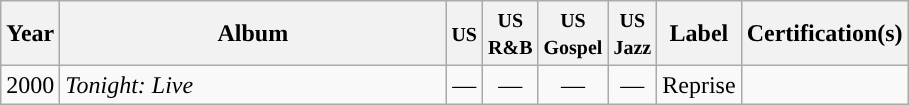<table class="wikitable" style="text-align:left;">
<tr>
<th>Year</th>
<th style="width:250px;">Album</th>
<th style="text-align:center;"><small>US</small></th>
<th style="text-align:center;"><small>US<br>R&B</small></th>
<th style="text-align:center;"><small>US<br>Gospel</small></th>
<th style="text-align:center;"><small>US<br>Jazz</small></th>
<th>Label</th>
<th>Certification(s)</th>
</tr>
<tr>
<td>2000</td>
<td><em>Tonight: Live</em>  </td>
<td style="text-align:center;">—</td>
<td style="text-align:center;">—</td>
<td style="text-align:center;">—</td>
<td style="text-align:center;">—</td>
<td style="text-align:left;">Reprise</td>
<td></td>
</tr>
</table>
